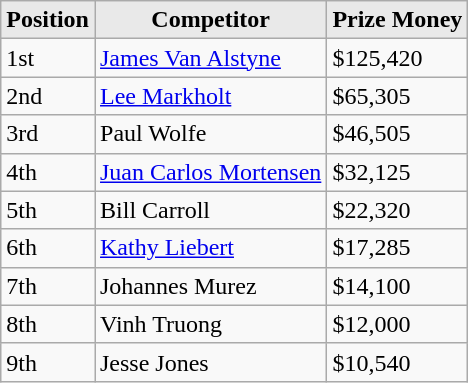<table class="wikitable">
<tr>
<th style="background: #E9E9E9;">Position</th>
<th style="background: #E9E9E9;">Competitor</th>
<th style="background: #E9E9E9;">Prize Money</th>
</tr>
<tr>
<td>1st</td>
<td><a href='#'>James Van Alstyne</a></td>
<td>$125,420</td>
</tr>
<tr>
<td>2nd</td>
<td><a href='#'>Lee Markholt</a></td>
<td>$65,305</td>
</tr>
<tr>
<td>3rd</td>
<td>Paul Wolfe</td>
<td>$46,505</td>
</tr>
<tr>
<td>4th</td>
<td><a href='#'>Juan Carlos Mortensen</a></td>
<td>$32,125</td>
</tr>
<tr>
<td>5th</td>
<td>Bill Carroll</td>
<td>$22,320</td>
</tr>
<tr>
<td>6th</td>
<td><a href='#'>Kathy Liebert</a></td>
<td>$17,285</td>
</tr>
<tr>
<td>7th</td>
<td>Johannes Murez</td>
<td>$14,100</td>
</tr>
<tr>
<td>8th</td>
<td>Vinh Truong</td>
<td>$12,000</td>
</tr>
<tr>
<td>9th</td>
<td>Jesse Jones</td>
<td>$10,540</td>
</tr>
</table>
